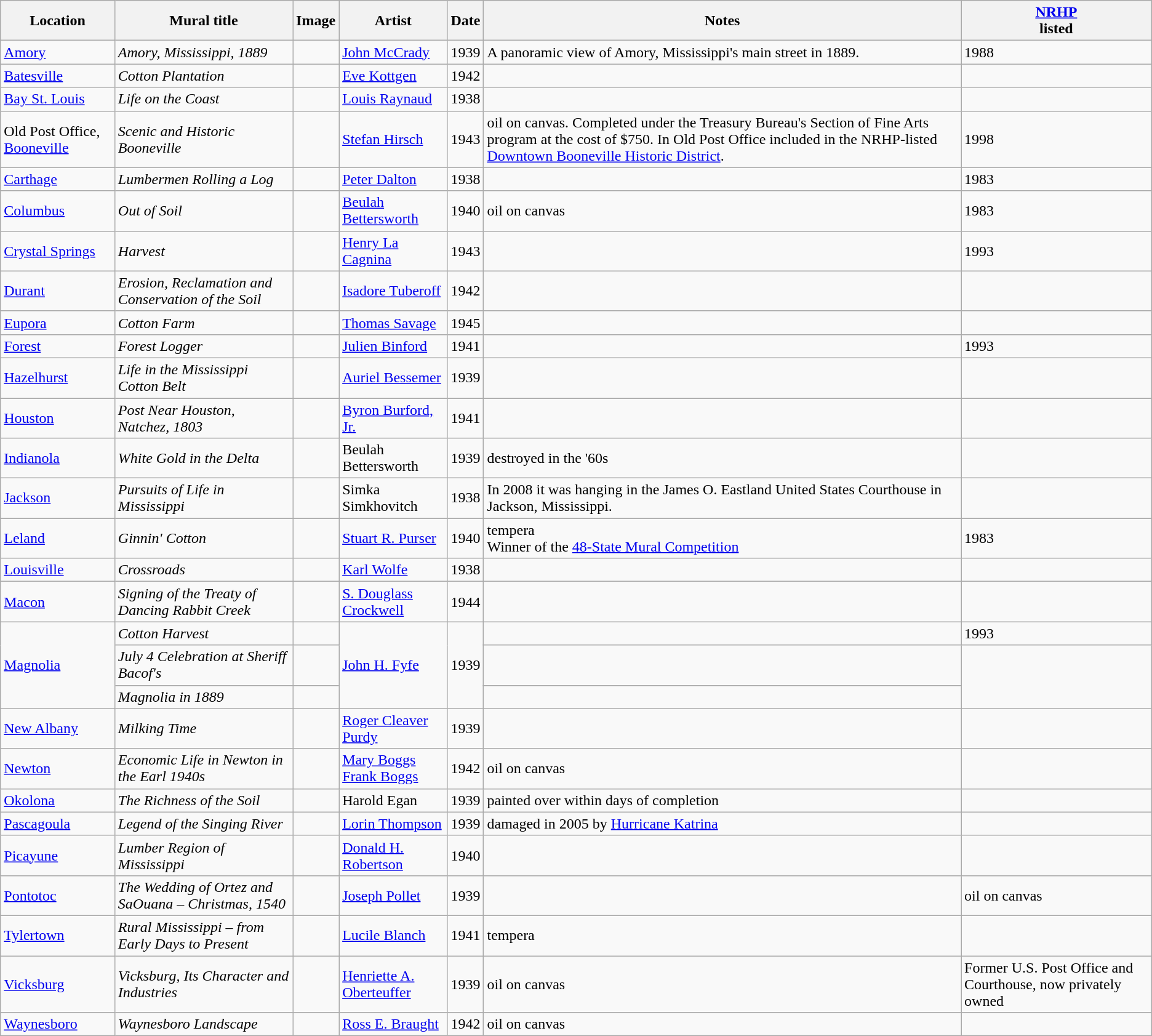<table class="wikitable sortable">
<tr>
<th>Location</th>
<th>Mural title</th>
<th>Image</th>
<th>Artist</th>
<th>Date</th>
<th>Notes</th>
<th><a href='#'>NRHP</a><br>listed</th>
</tr>
<tr>
<td><a href='#'>Amory</a></td>
<td><em>Amory, Mississippi,  1889</em></td>
<td></td>
<td><a href='#'>John McCrady</a></td>
<td>1939</td>
<td>A panoramic view of Amory, Mississippi's main street in 1889.</td>
<td>1988</td>
</tr>
<tr>
<td><a href='#'>Batesville</a></td>
<td><em>Cotton Plantation</em></td>
<td></td>
<td><a href='#'>Eve Kottgen</a></td>
<td>1942</td>
<td></td>
<td></td>
</tr>
<tr>
<td><a href='#'>Bay St. Louis</a></td>
<td><em>Life on the Coast</em></td>
<td></td>
<td><a href='#'>Louis Raynaud</a></td>
<td>1938</td>
<td></td>
<td></td>
</tr>
<tr>
<td>Old Post Office, <a href='#'>Booneville</a></td>
<td><em>Scenic and Historic Booneville</em></td>
<td></td>
<td><a href='#'>Stefan Hirsch</a></td>
<td>1943</td>
<td>oil on canvas. Completed under the Treasury Bureau's Section of Fine Arts program at the cost of $750.  In Old Post Office included in the NRHP-listed <a href='#'>Downtown Booneville Historic District</a>.</td>
<td>1998</td>
</tr>
<tr>
<td><a href='#'>Carthage</a></td>
<td><em>Lumbermen Rolling a Log</em></td>
<td></td>
<td><a href='#'>Peter Dalton</a></td>
<td>1938</td>
<td></td>
<td>1983</td>
</tr>
<tr>
<td><a href='#'>Columbus</a></td>
<td><em>Out of Soil</em></td>
<td></td>
<td><a href='#'>Beulah Bettersworth</a></td>
<td>1940</td>
<td>oil on canvas</td>
<td>1983</td>
</tr>
<tr>
<td><a href='#'>Crystal Springs</a></td>
<td><em>Harvest</em></td>
<td></td>
<td><a href='#'>Henry La Cagnina</a></td>
<td>1943</td>
<td></td>
<td>1993</td>
</tr>
<tr>
<td><a href='#'>Durant</a></td>
<td><em>Erosion, Reclamation and Conservation of the Soil</em></td>
<td></td>
<td><a href='#'>Isadore Tuberoff</a></td>
<td>1942</td>
<td></td>
<td></td>
</tr>
<tr>
<td><a href='#'>Eupora</a></td>
<td><em>Cotton Farm</em></td>
<td></td>
<td><a href='#'>Thomas Savage</a></td>
<td>1945</td>
<td></td>
<td></td>
</tr>
<tr>
<td><a href='#'>Forest</a></td>
<td><em>Forest Logger</em></td>
<td></td>
<td><a href='#'>Julien Binford</a></td>
<td>1941</td>
<td></td>
<td>1993</td>
</tr>
<tr>
<td><a href='#'>Hazelhurst</a></td>
<td><em>Life in the Mississippi Cotton Belt</em></td>
<td></td>
<td><a href='#'>Auriel Bessemer</a></td>
<td>1939</td>
<td></td>
<td></td>
</tr>
<tr>
<td><a href='#'>Houston</a></td>
<td><em>Post Near Houston, Natchez, 1803</em></td>
<td></td>
<td><a href='#'>Byron Burford, Jr.</a></td>
<td>1941</td>
<td></td>
<td></td>
</tr>
<tr>
<td><a href='#'>Indianola</a></td>
<td><em>White Gold in the Delta</em></td>
<td></td>
<td>Beulah Bettersworth</td>
<td>1939</td>
<td>destroyed in the '60s</td>
<td></td>
</tr>
<tr>
<td><a href='#'>Jackson</a></td>
<td><em>Pursuits of Life in Mississippi</em></td>
<td></td>
<td>Simka Simkhovitch</td>
<td>1938</td>
<td>In 2008 it was hanging in the James O. Eastland United States Courthouse in Jackson, Mississippi.</td>
<td></td>
</tr>
<tr>
<td><a href='#'>Leland</a></td>
<td><em>Ginnin' Cotton</em></td>
<td></td>
<td><a href='#'>Stuart R. Purser</a></td>
<td>1940</td>
<td>tempera<br>Winner of the <a href='#'>48-State Mural Competition</a></td>
<td>1983</td>
</tr>
<tr>
<td><a href='#'>Louisville</a></td>
<td><em>Crossroads</em></td>
<td></td>
<td><a href='#'>Karl Wolfe</a></td>
<td>1938</td>
<td></td>
<td></td>
</tr>
<tr>
<td><a href='#'>Macon</a></td>
<td><em>Signing of the Treaty of Dancing Rabbit Creek</em></td>
<td></td>
<td><a href='#'>S. Douglass Crockwell</a></td>
<td>1944</td>
<td></td>
<td></td>
</tr>
<tr>
<td rowspan="3"><a href='#'>Magnolia</a></td>
<td><em>Cotton Harvest</em></td>
<td></td>
<td rowspan="3"><a href='#'>John H. Fyfe</a></td>
<td rowspan="3">1939</td>
<td></td>
<td>1993</td>
</tr>
<tr>
<td><em>July 4 Celebration at Sheriff Bacof's</em></td>
<td></td>
<td></td>
</tr>
<tr>
<td><em>Magnolia in 1889</em></td>
<td></td>
<td></td>
</tr>
<tr>
<td><a href='#'>New Albany</a></td>
<td><em>Milking Time</em></td>
<td></td>
<td><a href='#'>Roger Cleaver Purdy</a></td>
<td>1939</td>
<td></td>
<td></td>
</tr>
<tr>
<td><a href='#'>Newton</a></td>
<td><em>Economic Life in Newton in the Earl 1940s</em></td>
<td></td>
<td><a href='#'>Mary Boggs</a><br> <a href='#'>Frank Boggs</a></td>
<td>1942</td>
<td>oil on canvas</td>
<td></td>
</tr>
<tr>
<td><a href='#'>Okolona</a></td>
<td><em>The Richness of the Soil</em></td>
<td></td>
<td>Harold Egan</td>
<td>1939</td>
<td>painted over within days of completion</td>
<td></td>
</tr>
<tr>
<td><a href='#'>Pascagoula</a></td>
<td><em>Legend of the Singing River</em></td>
<td></td>
<td><a href='#'>Lorin Thompson</a></td>
<td>1939</td>
<td>damaged in 2005 by <a href='#'>Hurricane Katrina</a></td>
<td></td>
</tr>
<tr>
<td><a href='#'>Picayune</a></td>
<td><em>Lumber Region of Mississippi</em></td>
<td></td>
<td><a href='#'>Donald H. Robertson</a></td>
<td>1940</td>
<td></td>
<td></td>
</tr>
<tr>
<td><a href='#'>Pontotoc</a></td>
<td><em>The Wedding of Ortez and SaOuana – Christmas, 1540</em></td>
<td></td>
<td><a href='#'>Joseph Pollet</a></td>
<td>1939</td>
<td></td>
<td>oil on canvas</td>
</tr>
<tr>
<td><a href='#'>Tylertown</a></td>
<td><em>Rural Mississippi – from Early Days to Present</em></td>
<td></td>
<td><a href='#'>Lucile Blanch</a></td>
<td>1941</td>
<td>tempera</td>
<td></td>
</tr>
<tr>
<td><a href='#'>Vicksburg</a></td>
<td><em>Vicksburg, Its Character and Industries</em></td>
<td></td>
<td><a href='#'>Henriette A. Oberteuffer</a></td>
<td>1939</td>
<td>oil on canvas</td>
<td>Former U.S. Post Office and Courthouse, now privately owned</td>
</tr>
<tr>
<td><a href='#'>Waynesboro</a></td>
<td><em>Waynesboro Landscape</em></td>
<td></td>
<td><a href='#'>Ross E. Braught</a></td>
<td>1942</td>
<td>oil on canvas</td>
<td></td>
</tr>
</table>
